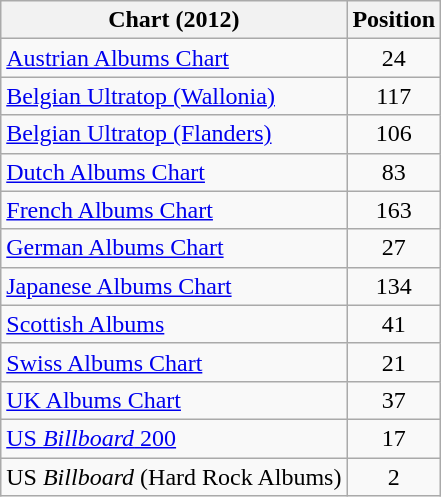<table class="wikitable">
<tr>
<th>Chart (2012)</th>
<th>Position</th>
</tr>
<tr>
<td><a href='#'>Austrian Albums Chart</a></td>
<td style="text-align:center;">24</td>
</tr>
<tr>
<td><a href='#'>Belgian Ultratop (Wallonia)</a></td>
<td style="text-align:center;">117</td>
</tr>
<tr>
<td><a href='#'>Belgian Ultratop (Flanders)</a></td>
<td style="text-align:center;">106</td>
</tr>
<tr>
<td><a href='#'>Dutch Albums Chart</a></td>
<td style="text-align:center;">83</td>
</tr>
<tr>
<td><a href='#'>French Albums Chart</a></td>
<td style="text-align:center;">163</td>
</tr>
<tr>
<td><a href='#'>German Albums Chart</a></td>
<td style="text-align:center;">27</td>
</tr>
<tr>
<td><a href='#'>Japanese Albums Chart</a></td>
<td style="text-align:center;">134</td>
</tr>
<tr>
<td><a href='#'>Scottish Albums</a></td>
<td align="center">41</td>
</tr>
<tr>
<td><a href='#'>Swiss Albums Chart</a></td>
<td style="text-align:center;">21</td>
</tr>
<tr>
<td><a href='#'>UK Albums Chart</a></td>
<td style="text-align:center;">37</td>
</tr>
<tr>
<td><a href='#'>US <em>Billboard</em> 200</a></td>
<td style="text-align:center;">17</td>
</tr>
<tr>
<td>US <em>Billboard</em> (Hard Rock Albums)</td>
<td style="text-align:center;">2</td>
</tr>
</table>
